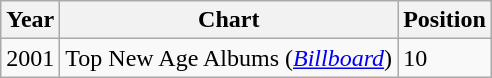<table class="wikitable">
<tr>
<th>Year</th>
<th>Chart</th>
<th>Position</th>
</tr>
<tr>
<td>2001</td>
<td>Top New Age Albums (<em><a href='#'>Billboard</a></em>)</td>
<td>10</td>
</tr>
</table>
